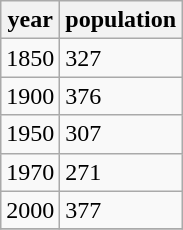<table class="wikitable">
<tr>
<th>year</th>
<th>population</th>
</tr>
<tr>
<td>1850</td>
<td>327</td>
</tr>
<tr>
<td>1900</td>
<td>376</td>
</tr>
<tr>
<td>1950</td>
<td>307</td>
</tr>
<tr>
<td>1970</td>
<td>271</td>
</tr>
<tr>
<td>2000</td>
<td>377</td>
</tr>
<tr>
</tr>
</table>
